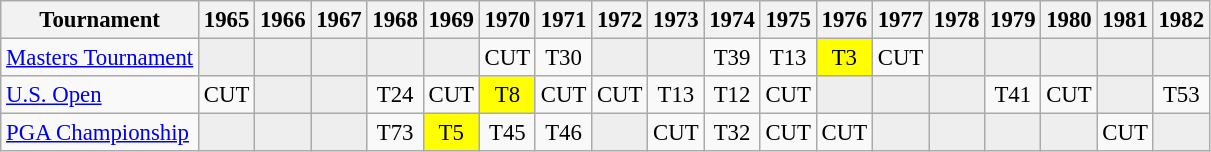<table class="wikitable" style="font-size:95%;text-align:center;">
<tr>
<th>Tournament</th>
<th>1965</th>
<th>1966</th>
<th>1967</th>
<th>1968</th>
<th>1969</th>
<th>1970</th>
<th>1971</th>
<th>1972</th>
<th>1973</th>
<th>1974</th>
<th>1975</th>
<th>1976</th>
<th>1977</th>
<th>1978</th>
<th>1979</th>
<th>1980</th>
<th>1981</th>
<th>1982</th>
</tr>
<tr>
<td align=left><a href='#'>Masters Tournament</a></td>
<td style="background:#eeeeee;"></td>
<td style="background:#eeeeee;"></td>
<td style="background:#eeeeee;"></td>
<td style="background:#eeeeee;"></td>
<td style="background:#eeeeee;"></td>
<td>CUT</td>
<td>T30</td>
<td style="background:#eeeeee;"></td>
<td style="background:#eeeeee;"></td>
<td>T39</td>
<td>T13</td>
<td style="background:yellow;">T3</td>
<td>CUT</td>
<td style="background:#eeeeee;"></td>
<td style="background:#eeeeee;"></td>
<td style="background:#eeeeee;"></td>
<td style="background:#eeeeee;"></td>
<td style="background:#eeeeee;"></td>
</tr>
<tr>
<td align=left><a href='#'>U.S. Open</a></td>
<td>CUT</td>
<td style="background:#eeeeee;"></td>
<td style="background:#eeeeee;"></td>
<td>T24</td>
<td>CUT</td>
<td style="background:yellow;">T8</td>
<td>CUT</td>
<td>CUT</td>
<td>T13</td>
<td>T12</td>
<td>CUT</td>
<td style="background:#eeeeee;"></td>
<td style="background:#eeeeee;"></td>
<td style="background:#eeeeee;"></td>
<td>T41</td>
<td>CUT</td>
<td style="background:#eeeeee;"></td>
<td>T53</td>
</tr>
<tr>
<td align=left><a href='#'>PGA Championship</a></td>
<td style="background:#eeeeee;"></td>
<td style="background:#eeeeee;"></td>
<td style="background:#eeeeee;"></td>
<td>T73</td>
<td style="background:yellow;">T5</td>
<td>T45</td>
<td>T46</td>
<td style="background:#eeeeee;"></td>
<td>CUT</td>
<td>T32</td>
<td>CUT</td>
<td>CUT</td>
<td style="background:#eeeeee;"></td>
<td style="background:#eeeeee;"></td>
<td style="background:#eeeeee;"></td>
<td style="background:#eeeeee;"></td>
<td>CUT</td>
<td style="background:#eeeeee;"></td>
</tr>
</table>
